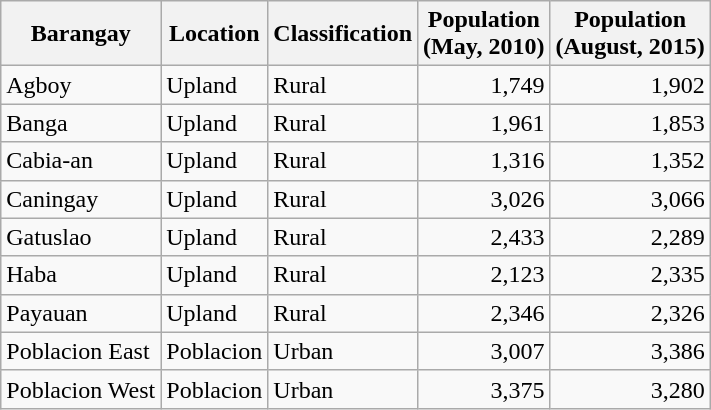<table class="wikitable sortable">
<tr>
<th>Barangay</th>
<th>Location</th>
<th>Classification</th>
<th>Population<br>(May, 2010)</th>
<th>Population<br>(August, 2015)</th>
</tr>
<tr>
<td>Agboy</td>
<td>Upland</td>
<td>Rural</td>
<td align="right">1,749</td>
<td align="right">1,902</td>
</tr>
<tr>
<td>Banga</td>
<td>Upland</td>
<td>Rural</td>
<td align="right">1,961</td>
<td align="right">1,853</td>
</tr>
<tr>
<td>Cabia-an</td>
<td>Upland</td>
<td>Rural</td>
<td align="right">1,316</td>
<td align="right">1,352</td>
</tr>
<tr>
<td>Caningay</td>
<td>Upland</td>
<td>Rural</td>
<td align="right">3,026</td>
<td align="right">3,066</td>
</tr>
<tr>
<td>Gatuslao</td>
<td>Upland</td>
<td>Rural</td>
<td align="right">2,433</td>
<td align="right">2,289</td>
</tr>
<tr>
<td>Haba</td>
<td>Upland</td>
<td>Rural</td>
<td align="right">2,123</td>
<td align="right">2,335</td>
</tr>
<tr>
<td>Payauan</td>
<td>Upland</td>
<td>Rural</td>
<td align="right">2,346</td>
<td align="right">2,326</td>
</tr>
<tr>
<td>Poblacion East</td>
<td>Poblacion</td>
<td>Urban</td>
<td align="right">3,007</td>
<td align="right">3,386</td>
</tr>
<tr>
<td>Poblacion West</td>
<td>Poblacion</td>
<td>Urban</td>
<td align="right">3,375</td>
<td align="right">3,280</td>
</tr>
</table>
